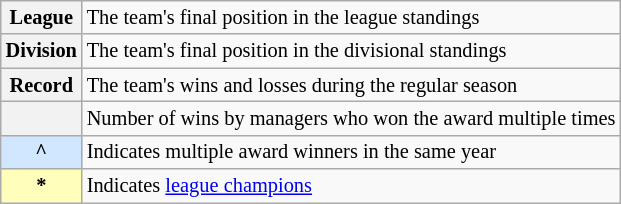<table class="wikitable plainrowheaders" style="font-size:85%">
<tr>
<th scope="row" style="text-align:center"><strong>League</strong></th>
<td>The team's final position in the league standings</td>
</tr>
<tr>
<th scope="row" style="text-align:center"><strong>Division</strong></th>
<td>The team's final position in the divisional standings</td>
</tr>
<tr>
<th scope="row" style="text-align:center"><strong>Record</strong></th>
<td>The team's wins and losses during the regular season</td>
</tr>
<tr>
<th scope="row" style="text-align:center"></th>
<td>Number of wins by managers who won the award multiple times</td>
</tr>
<tr>
<th scope="row" style="text-align:center; background-color:#D0E7FF;">^</th>
<td>Indicates multiple award winners in the same year</td>
</tr>
<tr>
<th scope="row" style="text-align:center; background-color:#FFFFBB;">*</th>
<td>Indicates <a href='#'>league champions</a></td>
</tr>
</table>
